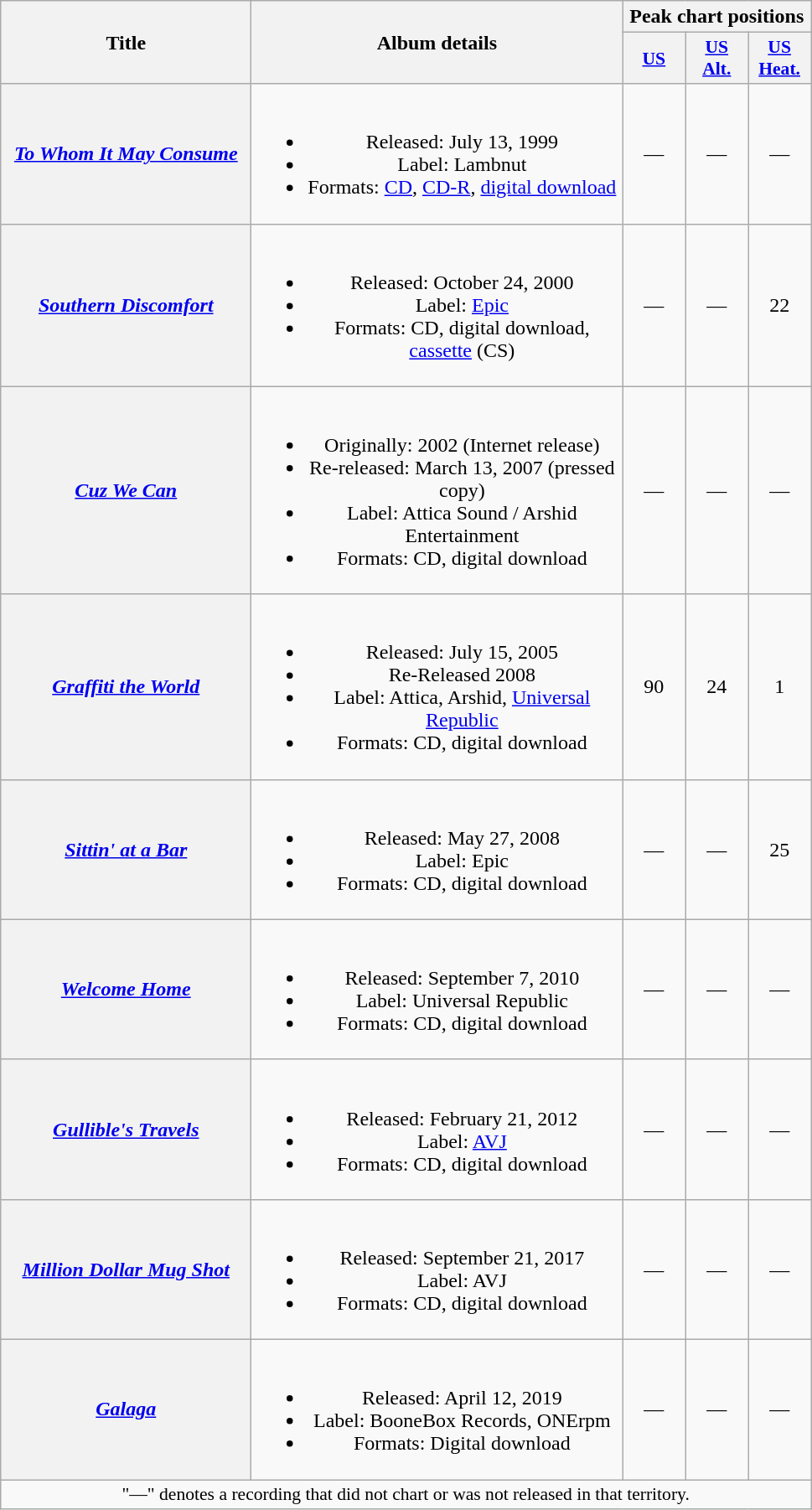<table class="wikitable plainrowheaders" style="text-align:center;">
<tr>
<th scope="col" rowspan="2" style="width:12em;">Title</th>
<th scope="col" rowspan="2" style="width:18em;">Album details</th>
<th scope="col" colspan="3">Peak chart positions</th>
</tr>
<tr>
<th scope="col" style="width:3em;font-size:90%;"><a href='#'>US</a><br></th>
<th scope="col" style="width:3em;font-size:90%;"><a href='#'>US<br>Alt.</a><br></th>
<th scope="col" style="width:3em;font-size:90%;"><a href='#'>US<br>Heat.</a><br></th>
</tr>
<tr>
<th scope="row"><em><a href='#'>To Whom It May Consume</a></em></th>
<td><br><ul><li>Released: July 13, 1999</li><li>Label: Lambnut</li><li>Formats: <a href='#'>CD</a>, <a href='#'>CD-R</a>, <a href='#'>digital download</a></li></ul></td>
<td>—</td>
<td>—</td>
<td>—</td>
</tr>
<tr>
<th scope="row"><em><a href='#'>Southern Discomfort</a></em></th>
<td><br><ul><li>Released: October 24, 2000</li><li>Label: <a href='#'>Epic</a></li><li>Formats: CD, digital download, <a href='#'>cassette</a> (CS)</li></ul></td>
<td>—</td>
<td>—</td>
<td>22</td>
</tr>
<tr>
<th scope="row"><em><a href='#'>Cuz We Can</a></em></th>
<td><br><ul><li>Originally: 2002 (Internet release)</li><li>Re-released: March 13, 2007 (pressed copy)</li><li>Label: Attica Sound / Arshid Entertainment</li><li>Formats: CD, digital download</li></ul></td>
<td>—</td>
<td>—</td>
<td>—</td>
</tr>
<tr>
<th scope="row"><em><a href='#'>Graffiti the World</a></em></th>
<td><br><ul><li>Released: July 15, 2005</li><li>Re-Released 2008</li><li>Label: Attica, Arshid, <a href='#'>Universal Republic</a></li><li>Formats: CD, digital download</li></ul></td>
<td>90</td>
<td>24</td>
<td>1</td>
</tr>
<tr>
<th scope="row"><em><a href='#'>Sittin' at a Bar</a></em></th>
<td><br><ul><li>Released: May 27, 2008</li><li>Label: Epic</li><li>Formats: CD, digital download</li></ul></td>
<td>—</td>
<td>—</td>
<td>25</td>
</tr>
<tr>
<th scope="row"><em><a href='#'>Welcome Home</a></em></th>
<td><br><ul><li>Released: September 7, 2010</li><li>Label: Universal Republic</li><li>Formats: CD, digital download</li></ul></td>
<td>—</td>
<td>—</td>
<td>—</td>
</tr>
<tr>
<th scope="row"><em><a href='#'>Gullible's Travels</a></em></th>
<td><br><ul><li>Released: February 21, 2012</li><li>Label: <a href='#'>AVJ</a></li><li>Formats: CD, digital download</li></ul></td>
<td>—</td>
<td>—</td>
<td>—</td>
</tr>
<tr>
<th scope="row"><em><a href='#'>Million Dollar Mug Shot</a></em></th>
<td><br><ul><li>Released: September 21, 2017</li><li>Label: AVJ</li><li>Formats: CD, digital download</li></ul></td>
<td>—</td>
<td>—</td>
<td>—</td>
</tr>
<tr>
<th scope="row"><em><a href='#'>Galaga</a></em></th>
<td><br><ul><li>Released: April 12, 2019</li><li>Label: BooneBox Records, ONErpm</li><li>Formats: Digital download</li></ul></td>
<td>—</td>
<td>—</td>
<td>—</td>
</tr>
<tr>
<td colspan="14" style="font-size:90%">"—" denotes a recording that did not chart or was not released in that territory.</td>
</tr>
</table>
